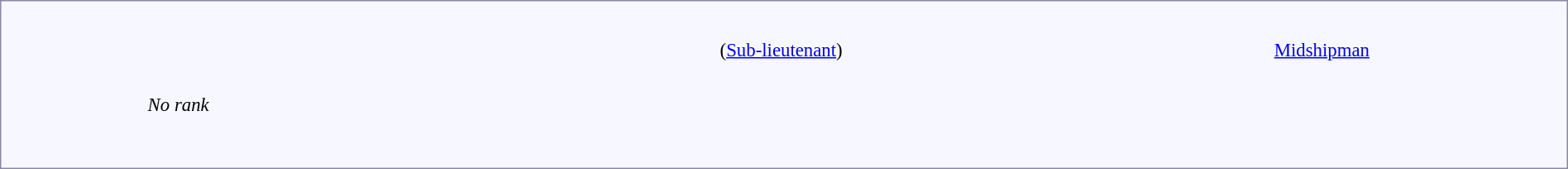<table style="border:1px solid #8888aa; background-color:#f7f8ff; padding:5px; font-size:95%; margin: 0px 12px 12px 0px; width: 100%">
<tr style="text-align:center;">
<td rowspan=2><strong></strong><br></td>
<td colspan=2 rowspan=2></td>
<td colspan=2></td>
<td colspan=2 rowspan=2></td>
<td colspan=2></td>
<td colspan=2></td>
<td colspan=2></td>
<td colspan=2></td>
<td colspan=2></td>
<td colspan=2></td>
<td colspan=4></td>
<td colspan=3></td>
<td colspan=3></td>
</tr>
<tr style="text-align:center;">
<td colspan=2></td>
<td colspan=2></td>
<td colspan=2></td>
<td colspan=2></td>
<td colspan=2></td>
<td colspan=2></td>
<td colspan=2></td>
<td colspan=2></td>
<td colspan=2></td>
<td colspan=3><br> (<a href='#'>Sub-lieutenant</a>)</td>
<td colspan=3><br><a href='#'>Midshipman</a></td>
</tr>
<tr style="text-align:center;">
<td><strong></strong><br></td>
<td colspan=2></td>
<td colspan=2></td>
<td colspan=2></td>
<td colspan=2></td>
<td colspan=2></td>
<td colspan=2></td>
<td colspan=2></td>
<td colspan=2></td>
<td colspan=2></td>
<td colspan=4></td>
<td colspan=3></td>
<td colspan=3></td>
</tr>
<tr style="text-align:center;">
<td></td>
<td colspan=2><em>No rank</em></td>
<td colspan=2 rowspan=2></td>
<td colspan=2></td>
<td colspan=2></td>
<td colspan=2></td>
<td colspan=2 rowspan=3></td>
<td colspan=2 rowspan=3></td>
<td colspan=2 rowspan=3></td>
<td colspan=2 rowspan=3></td>
<td colspan=2 rowspan=3></td>
<td colspan=2 rowspan=3></td>
<td colspan=3 rowspan=3></td>
<td colspan=3 rowspan=3></td>
</tr>
<tr style="text-align:center;">
<td></td>
<td colspan=2 rowspan=2></td>
<td colspan=2></td>
<td colspan=2 rowspan=2></td>
<td colspan=2 rowspan=2></td>
</tr>
<tr style="text-align:center;">
<td></td>
<td colspan=2></td>
<td colspan=2></td>
</tr>
<tr style="text-align:center;">
<td rowspan=2><strong></strong><br></td>
<td colspan=2></td>
<td colspan=2></td>
<td colspan=2></td>
<td colspan=2></td>
<td colspan=2></td>
<td colspan=2></td>
<td colspan=2></td>
<td colspan=2></td>
<td colspan=2></td>
<td colspan=2></td>
<td colspan=2></td>
<td colspan=3></td>
<td colspan=3></td>
</tr>
<tr style="text-align:center;">
<td colspan=2></td>
<td colspan=2></td>
<td colspan=2></td>
<td colspan=2></td>
<td colspan=2></td>
<td colspan=2></td>
<td colspan=2></td>
<td colspan=2></td>
<td colspan=2></td>
<td colspan=2></td>
<td colspan=2></td>
<td colspan=3></td>
<td colspan=3><br></td>
</tr>
</table>
